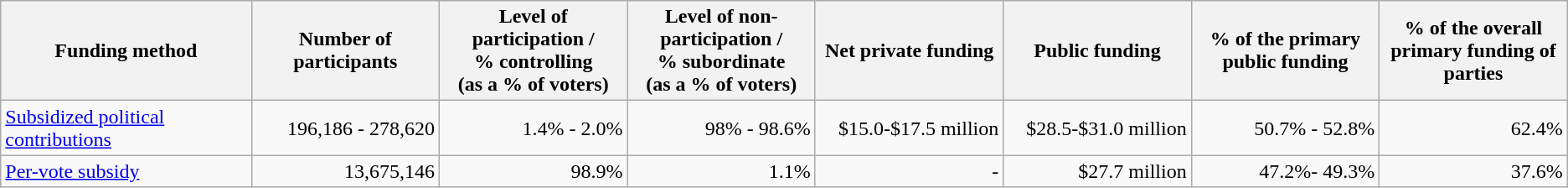<table class="wikitable" bgcolor="#cccccc" style="border:1px solid #cccccc; text-align: right">
<tr style="text-align:center">
<th width = "16%">Funding method</th>
<th width = "12%">Number of participants</th>
<th width = "12%">Level of participation /<br>% controlling<br>(as a % of voters)</th>
<th width = "12%">Level of non-participation /<br> % subordinate<br>(as a % of voters)</th>
<th width = "12%">Net private funding</th>
<th width = "12%">Public funding</th>
<th width = "12%">% of the primary public funding</th>
<th width = "12%">% of the overall primary funding of parties</th>
</tr>
<tr>
<td style="text-align:left"><a href='#'>Subsidized political contributions</a></td>
<td>196,186 - 278,620</td>
<td>1.4% - 2.0%</td>
<td>98% - 98.6%</td>
<td>$15.0-$17.5 million</td>
<td>$28.5-$31.0 million</td>
<td>50.7% - 52.8%</td>
<td>62.4%</td>
</tr>
<tr>
<td style="text-align:left"><a href='#'>Per-vote subsidy</a></td>
<td>13,675,146</td>
<td>98.9%</td>
<td>1.1%</td>
<td>-</td>
<td>$27.7 million</td>
<td>47.2%- 49.3%</td>
<td>37.6%</td>
</tr>
</table>
